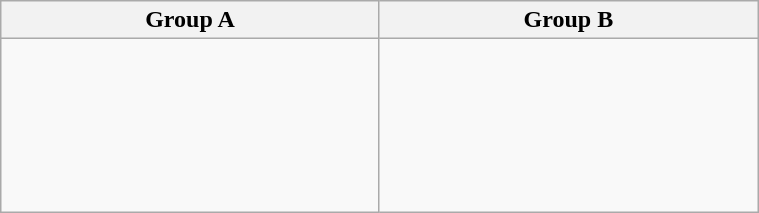<table class="wikitable" width=40%>
<tr>
<th width=25%>Group A</th>
<th width=25%>Group B</th>
</tr>
<tr>
<td><br><br>
<br>
<br>
<br>
<br>
</td>
<td><br><br>
<br>
<br>
<br>
<br>
</td>
</tr>
</table>
